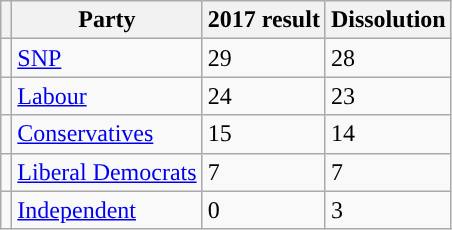<table class="wikitable">
<tr>
<th></th>
<th scope="col">Party</th>
<th scope="col">2017 result</th>
<th scope="col">Dissolution</th>
</tr>
<tr>
<td style="background-color: "></td>
<td scope="row"><a href='#'>SNP</a></td>
<td>29</td>
<td>28</td>
</tr>
<tr>
<td style="background-color: "></td>
<td scope="row"><a href='#'>Labour</a></td>
<td>24</td>
<td>23</td>
</tr>
<tr>
<td style="background-color: "></td>
<td scope="row"><a href='#'>Conservatives</a></td>
<td>15</td>
<td>14</td>
</tr>
<tr>
<td style="background-color: "></td>
<td scope="row"><a href='#'>Liberal Democrats</a></td>
<td>7</td>
<td>7</td>
</tr>
<tr>
<td style="background-color: "></td>
<td scope="row"><a href='#'>Independent</a></td>
<td>0</td>
<td>3</td>
</tr>
</table>
